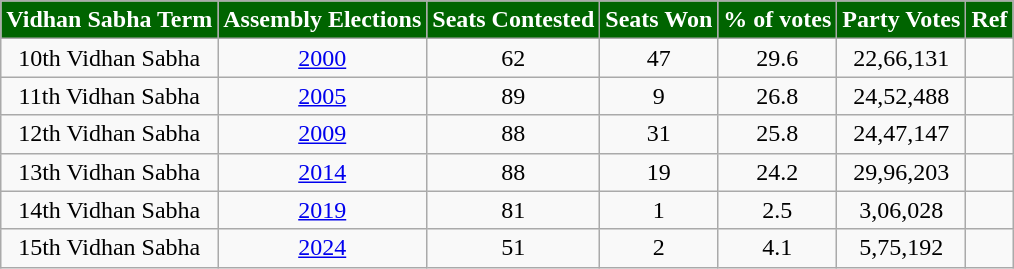<table class="wikitable sortable" style="text-align:center;">
<tr>
<th style="background-color:#006400;color:white">Vidhan Sabha Term</th>
<th style="background-color:#006400;color:white">Assembly Elections</th>
<th style="background-color:#006400;color:white">Seats Contested</th>
<th style="background-color:#006400;color:white">Seats Won</th>
<th style="background-color:#006400;color:white">% of votes</th>
<th style="background-color:#006400;color:white">Party Votes</th>
<th style="background-color:#006400;color:white">Ref</th>
</tr>
<tr>
<td>10th Vidhan Sabha</td>
<td><a href='#'>2000</a></td>
<td>62</td>
<td>47</td>
<td>29.6</td>
<td>22,66,131</td>
<td></td>
</tr>
<tr>
<td>11th Vidhan Sabha</td>
<td><a href='#'>2005</a></td>
<td>89</td>
<td>9</td>
<td>26.8</td>
<td>24,52,488</td>
<td></td>
</tr>
<tr>
<td>12th Vidhan Sabha</td>
<td><a href='#'>2009</a></td>
<td>88</td>
<td>31</td>
<td>25.8</td>
<td>24,47,147</td>
<td></td>
</tr>
<tr>
<td>13th Vidhan Sabha</td>
<td><a href='#'>2014</a></td>
<td>88</td>
<td>19</td>
<td>24.2</td>
<td>29,96,203</td>
<td></td>
</tr>
<tr>
<td>14th Vidhan Sabha</td>
<td><a href='#'>2019</a></td>
<td>81</td>
<td>1</td>
<td>2.5</td>
<td>3,06,028</td>
<td></td>
</tr>
<tr>
<td>15th Vidhan Sabha</td>
<td><a href='#'>2024</a></td>
<td>51</td>
<td>2</td>
<td>4.1</td>
<td>5,75,192</td>
<td></td>
</tr>
</table>
